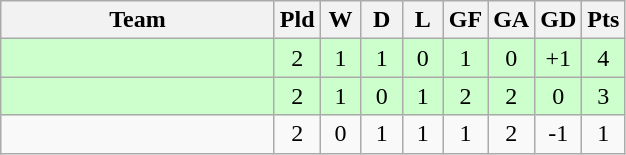<table class="wikitable" style="text-align:center;">
<tr>
<th width=175>Team</th>
<th width=20 abbr="Played">Pld</th>
<th width=20 abbr="Won">W</th>
<th width=20 abbr="Drawn">D</th>
<th width=20 abbr="Lost">L</th>
<th width=20 abbr="Goals for">GF</th>
<th width=20 abbr="Goals against">GA</th>
<th width=20 abbr="Goal difference">GD</th>
<th width=20 abbr="Points">Pts</th>
</tr>
<tr ---- align="center" bgcolor="ccffcc">
<td align="left"></td>
<td>2</td>
<td>1</td>
<td>1</td>
<td>0</td>
<td>1</td>
<td>0</td>
<td>+1</td>
<td>4</td>
</tr>
<tr ---- align="center" bgcolor="ccffcc">
<td align="left"></td>
<td>2</td>
<td>1</td>
<td>0</td>
<td>1</td>
<td>2</td>
<td>2</td>
<td>0</td>
<td>3</td>
</tr>
<tr ---- align="center">
<td align="left"></td>
<td>2</td>
<td>0</td>
<td>1</td>
<td>1</td>
<td>1</td>
<td>2</td>
<td>-1</td>
<td>1</td>
</tr>
</table>
